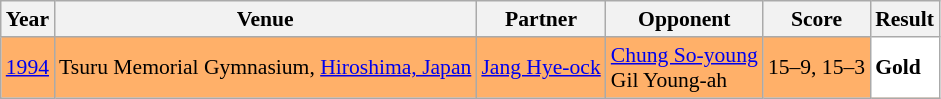<table class="sortable wikitable" style="font-size: 90%;">
<tr>
<th>Year</th>
<th>Venue</th>
<th>Partner</th>
<th>Opponent</th>
<th>Score</th>
<th>Result</th>
</tr>
<tr style="background:#FFB069">
<td align="center"><a href='#'>1994</a></td>
<td align="left">Tsuru Memorial Gymnasium, <a href='#'>Hiroshima, Japan</a></td>
<td align="left"> <a href='#'>Jang Hye-ock</a></td>
<td align="left"> <a href='#'>Chung So-young</a> <br>  Gil Young-ah</td>
<td align="left">15–9, 15–3</td>
<td style="text-align:left; background:white"> <strong>Gold</strong></td>
</tr>
</table>
